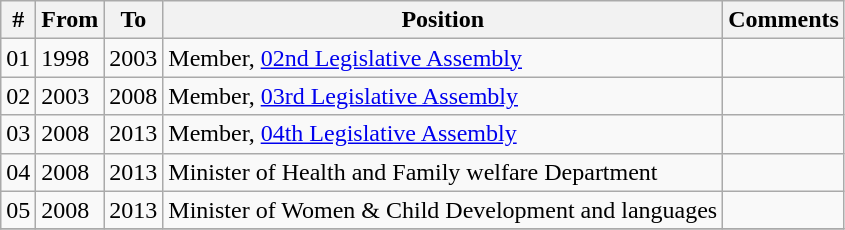<table class="wikitable sortable">
<tr>
<th>#</th>
<th>From</th>
<th>To</th>
<th>Position</th>
<th>Comments</th>
</tr>
<tr>
<td>01</td>
<td>1998</td>
<td>2003</td>
<td>Member, <a href='#'>02nd Legislative Assembly</a></td>
<td></td>
</tr>
<tr>
<td>02</td>
<td>2003</td>
<td>2008</td>
<td>Member, <a href='#'>03rd Legislative Assembly</a></td>
<td></td>
</tr>
<tr>
<td>03</td>
<td>2008</td>
<td>2013</td>
<td>Member, <a href='#'>04th Legislative Assembly</a></td>
<td></td>
</tr>
<tr>
<td>04</td>
<td>2008</td>
<td>2013</td>
<td>Minister of Health and Family welfare Department</td>
<td></td>
</tr>
<tr>
<td>05</td>
<td>2008</td>
<td>2013</td>
<td>Minister of Women & Child Development and languages</td>
<td></td>
</tr>
<tr>
</tr>
</table>
